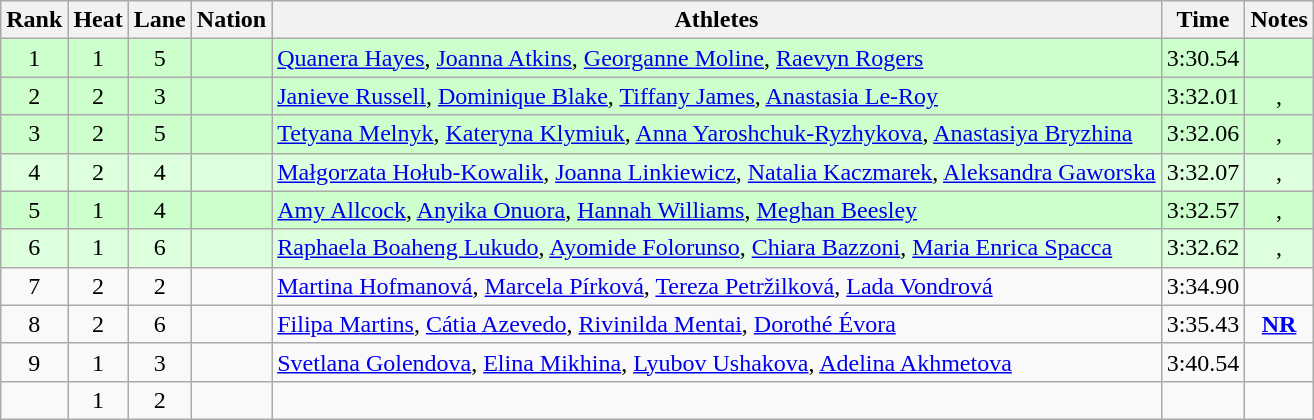<table class="wikitable sortable" style="text-align:center">
<tr>
<th>Rank</th>
<th>Heat</th>
<th>Lane</th>
<th>Nation</th>
<th>Athletes</th>
<th>Time</th>
<th>Notes</th>
</tr>
<tr bgcolor=ccffcc>
<td>1</td>
<td>1</td>
<td>5</td>
<td align=left></td>
<td align=left><a href='#'>Quanera Hayes</a>, <a href='#'>Joanna Atkins</a>, <a href='#'>Georganne Moline</a>, <a href='#'>Raevyn Rogers</a></td>
<td>3:30.54</td>
<td></td>
</tr>
<tr bgcolor=ccffcc>
<td>2</td>
<td>2</td>
<td>3</td>
<td align=left></td>
<td align=left><a href='#'>Janieve Russell</a>, <a href='#'>Dominique Blake</a>, <a href='#'>Tiffany James</a>, <a href='#'>Anastasia Le-Roy</a></td>
<td>3:32.01</td>
<td>, </td>
</tr>
<tr bgcolor=ccffcc>
<td>3</td>
<td>2</td>
<td>5</td>
<td align=left></td>
<td align=left><a href='#'>Tetyana Melnyk</a>, <a href='#'>Kateryna Klymiuk</a>, <a href='#'>Anna Yaroshchuk-Ryzhykova</a>, <a href='#'>Anastasiya Bryzhina</a></td>
<td>3:32.06</td>
<td>, </td>
</tr>
<tr bgcolor=ddffdd>
<td>4</td>
<td>2</td>
<td>4</td>
<td align=left></td>
<td align=left><a href='#'>Małgorzata Hołub-Kowalik</a>, <a href='#'>Joanna Linkiewicz</a>, <a href='#'>Natalia Kaczmarek</a>, <a href='#'>Aleksandra Gaworska</a></td>
<td>3:32.07</td>
<td>, </td>
</tr>
<tr bgcolor=ccffcc>
<td>5</td>
<td>1</td>
<td>4</td>
<td align=left></td>
<td align=left><a href='#'>Amy Allcock</a>, <a href='#'>Anyika Onuora</a>, <a href='#'>Hannah Williams</a>, <a href='#'>Meghan Beesley</a></td>
<td>3:32.57</td>
<td>, </td>
</tr>
<tr bgcolor=ddffdd>
<td>6</td>
<td>1</td>
<td>6</td>
<td align=left></td>
<td align=left><a href='#'>Raphaela Boaheng Lukudo</a>, <a href='#'>Ayomide Folorunso</a>, <a href='#'>Chiara Bazzoni</a>, <a href='#'>Maria Enrica Spacca</a></td>
<td>3:32.62</td>
<td>, </td>
</tr>
<tr>
<td>7</td>
<td>2</td>
<td>2</td>
<td align=left></td>
<td align=left><a href='#'>Martina Hofmanová</a>, <a href='#'>Marcela Pírková</a>, <a href='#'>Tereza Petržilková</a>, <a href='#'>Lada Vondrová</a></td>
<td>3:34.90</td>
<td></td>
</tr>
<tr>
<td>8</td>
<td>2</td>
<td>6</td>
<td align=left></td>
<td align=left><a href='#'>Filipa Martins</a>, <a href='#'>Cátia Azevedo</a>, <a href='#'>Rivinilda Mentai</a>, <a href='#'>Dorothé Évora</a></td>
<td>3:35.43</td>
<td><strong><a href='#'>NR</a></strong></td>
</tr>
<tr>
<td>9</td>
<td>1</td>
<td>3</td>
<td align=left></td>
<td align=left><a href='#'>Svetlana Golendova</a>, <a href='#'>Elina Mikhina</a>, <a href='#'>Lyubov Ushakova</a>, <a href='#'>Adelina Akhmetova</a></td>
<td>3:40.54</td>
<td></td>
</tr>
<tr>
<td></td>
<td>1</td>
<td>2</td>
<td align=left></td>
<td align=left></td>
<td></td>
<td></td>
</tr>
</table>
